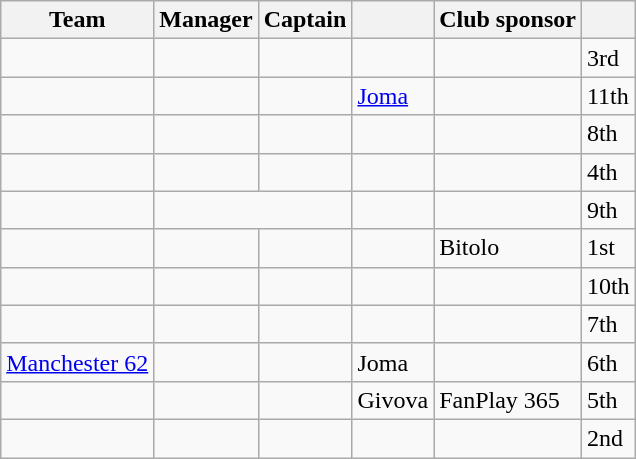<table class="wikitable sortable" style="text-align: left;">
<tr>
<th>Team</th>
<th>Manager</th>
<th>Captain</th>
<th></th>
<th>Club sponsor</th>
<th></th>
</tr>
<tr>
<td></td>
<td></td>
<td></td>
<td></td>
<td></td>
<td>3rd</td>
</tr>
<tr>
<td></td>
<td></td>
<td></td>
<td><a href='#'>Joma</a></td>
<td></td>
<td>11th</td>
</tr>
<tr>
<td></td>
<td></td>
<td></td>
<td></td>
<td></td>
<td>8th</td>
</tr>
<tr>
<td></td>
<td></td>
<td></td>
<td></td>
<td></td>
<td>4th</td>
</tr>
<tr>
<td></td>
<td colspan=2 align=center></td>
<td></td>
<td></td>
<td>9th</td>
</tr>
<tr>
<td></td>
<td></td>
<td></td>
<td></td>
<td>Bitolo</td>
<td>1st</td>
</tr>
<tr>
<td></td>
<td></td>
<td></td>
<td></td>
<td></td>
<td>10th</td>
</tr>
<tr>
<td></td>
<td></td>
<td></td>
<td></td>
<td></td>
<td>7th</td>
</tr>
<tr>
<td><a href='#'>Manchester 62</a></td>
<td></td>
<td></td>
<td>Joma</td>
<td></td>
<td>6th</td>
</tr>
<tr>
<td></td>
<td></td>
<td></td>
<td>Givova</td>
<td>FanPlay 365</td>
<td>5th</td>
</tr>
<tr>
<td></td>
<td></td>
<td></td>
<td></td>
<td></td>
<td>2nd</td>
</tr>
</table>
